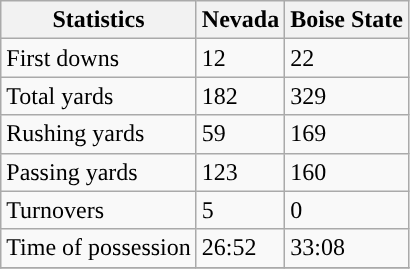<table class="wikitable">
<tr>
<th>Statistics</th>
<th>Nevada</th>
<th>Boise State</th>
</tr>
<tr>
<td>First downs</td>
<td>12</td>
<td>22</td>
</tr>
<tr>
<td>Total yards</td>
<td>182</td>
<td>329</td>
</tr>
<tr>
<td>Rushing yards</td>
<td>59</td>
<td>169</td>
</tr>
<tr>
<td>Passing yards</td>
<td>123</td>
<td>160</td>
</tr>
<tr>
<td>Turnovers</td>
<td>5</td>
<td>0</td>
</tr>
<tr>
<td>Time of possession</td>
<td>26:52</td>
<td>33:08</td>
</tr>
<tr>
</tr>
</table>
